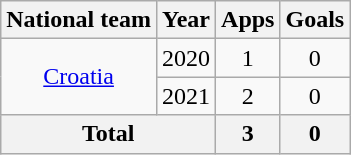<table class=wikitable style="text-align: center">
<tr>
<th>National team</th>
<th>Year</th>
<th>Apps</th>
<th>Goals</th>
</tr>
<tr>
<td rowspan=2><a href='#'>Croatia</a></td>
<td>2020</td>
<td>1</td>
<td>0</td>
</tr>
<tr>
<td>2021</td>
<td>2</td>
<td>0</td>
</tr>
<tr>
<th colspan=2>Total</th>
<th>3</th>
<th>0</th>
</tr>
</table>
